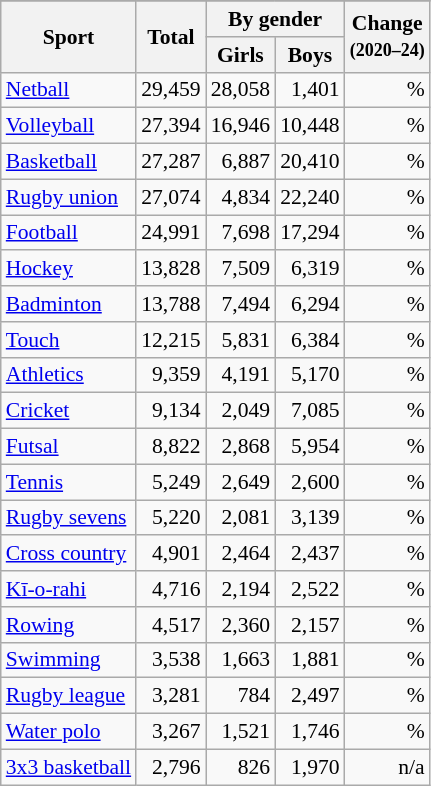<table class="wikitable sortable" style="font-size:90%;text-align:right;">
<tr>
</tr>
<tr>
<th rowspan=2>Sport</th>
<th rowspan=2>Total</th>
<th colspan=2>By gender</th>
<th rowspan=2>Change<br><small>(2020–24)</small></th>
</tr>
<tr>
<th>Girls</th>
<th>Boys</th>
</tr>
<tr>
<td style="text-align:left;"><a href='#'>Netball</a></td>
<td>29,459</td>
<td>28,058</td>
<td>1,401</td>
<td>%</td>
</tr>
<tr>
<td style="text-align:left;"><a href='#'>Volleyball</a></td>
<td>27,394</td>
<td>16,946</td>
<td>10,448</td>
<td>%</td>
</tr>
<tr>
<td style="text-align:left;"><a href='#'>Basketball</a></td>
<td>27,287</td>
<td>6,887</td>
<td>20,410</td>
<td>%</td>
</tr>
<tr>
<td style="text-align:left;"><a href='#'>Rugby union</a></td>
<td>27,074</td>
<td>4,834</td>
<td>22,240</td>
<td>%</td>
</tr>
<tr>
<td style="text-align:left;"><a href='#'>Football</a></td>
<td>24,991</td>
<td>7,698</td>
<td>17,294</td>
<td>%</td>
</tr>
<tr>
<td style="text-align:left;"><a href='#'>Hockey</a></td>
<td>13,828</td>
<td>7,509</td>
<td>6,319</td>
<td>%</td>
</tr>
<tr>
<td style="text-align:left;"><a href='#'>Badminton</a></td>
<td>13,788</td>
<td>7,494</td>
<td>6,294</td>
<td>%</td>
</tr>
<tr>
<td style="text-align:left;"><a href='#'>Touch</a></td>
<td>12,215</td>
<td>5,831</td>
<td>6,384</td>
<td>%</td>
</tr>
<tr>
<td style="text-align:left;"><a href='#'>Athletics</a></td>
<td>9,359</td>
<td>4,191</td>
<td>5,170</td>
<td>%</td>
</tr>
<tr>
<td style="text-align:left;"><a href='#'>Cricket</a></td>
<td>9,134</td>
<td>2,049</td>
<td>7,085</td>
<td>%</td>
</tr>
<tr>
<td style="text-align:left;"><a href='#'>Futsal</a></td>
<td>8,822</td>
<td>2,868</td>
<td>5,954</td>
<td>%</td>
</tr>
<tr>
<td style="text-align:left;"><a href='#'>Tennis</a></td>
<td>5,249</td>
<td>2,649</td>
<td>2,600</td>
<td>%</td>
</tr>
<tr>
<td style="text-align:left;"><a href='#'>Rugby sevens</a></td>
<td>5,220</td>
<td>2,081</td>
<td>3,139</td>
<td>%</td>
</tr>
<tr>
<td style="text-align:left;"><a href='#'>Cross country</a></td>
<td>4,901</td>
<td>2,464</td>
<td>2,437</td>
<td>%</td>
</tr>
<tr>
<td style="text-align:left;"><a href='#'>Kī-o-rahi</a></td>
<td>4,716</td>
<td>2,194</td>
<td>2,522</td>
<td>%</td>
</tr>
<tr>
<td style="text-align:left;"><a href='#'>Rowing</a></td>
<td>4,517</td>
<td>2,360</td>
<td>2,157</td>
<td>%</td>
</tr>
<tr>
<td style="text-align:left;"><a href='#'>Swimming</a></td>
<td>3,538</td>
<td>1,663</td>
<td>1,881</td>
<td>%</td>
</tr>
<tr>
<td style="text-align:left;"><a href='#'>Rugby league</a></td>
<td>3,281</td>
<td>784</td>
<td>2,497</td>
<td>%</td>
</tr>
<tr>
<td style="text-align:left;"><a href='#'>Water polo</a></td>
<td>3,267</td>
<td>1,521</td>
<td>1,746</td>
<td>%</td>
</tr>
<tr>
<td style="text-align:left;"><a href='#'>3x3 basketball</a></td>
<td>2,796</td>
<td>826</td>
<td>1,970</td>
<td>n/a</td>
</tr>
</table>
